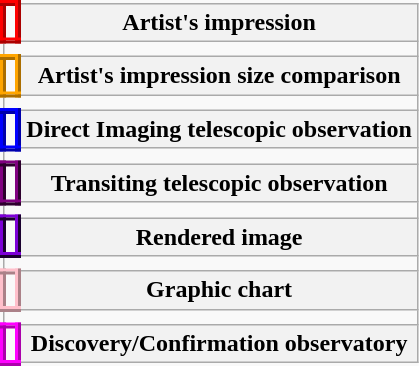<table class="wikitable">
<tr>
<td style="border:4px ridge red;"></td>
<th>Artist's impression</th>
</tr>
<tr>
<td colspan="2"></td>
</tr>
<tr>
<td style="border:4px ridge orange;"></td>
<th>Artist's impression size comparison</th>
</tr>
<tr>
<td colspan="2"></td>
</tr>
<tr>
<td style="border:4px ridge blue;"></td>
<th>Direct Imaging telescopic observation</th>
</tr>
<tr>
<td colspan="2"></td>
</tr>
<tr>
<td style="border:4px ridge purple;"></td>
<th>Transiting telescopic observation</th>
</tr>
<tr>
<td colspan="2"></td>
</tr>
<tr>
<td style="border:4px ridge indigo;"></td>
<th>Rendered image</th>
</tr>
<tr>
<td colspan="2"></td>
</tr>
<tr>
<td style="border:4px ridge pink;"></td>
<th>Graphic chart</th>
</tr>
<tr>
<td colspan="2"></td>
</tr>
<tr>
<td style="border:4px ridge magenta;"></td>
<th>Discovery/Confirmation observatory</th>
</tr>
</table>
